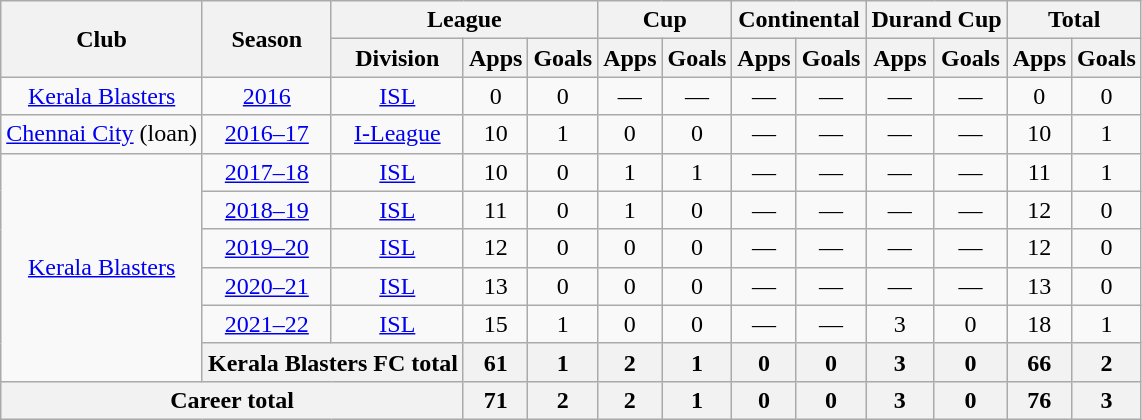<table class="wikitable" style="text-align: center;">
<tr>
<th rowspan="2">Club</th>
<th rowspan="2">Season</th>
<th colspan="3">League</th>
<th colspan="2">Cup</th>
<th colspan="2">Continental</th>
<th colspan="2">Durand Cup</th>
<th colspan="2">Total</th>
</tr>
<tr>
<th>Division</th>
<th>Apps</th>
<th>Goals</th>
<th>Apps</th>
<th>Goals</th>
<th>Apps</th>
<th>Goals</th>
<th>Apps</th>
<th>Goals</th>
<th>Apps</th>
<th>Goals</th>
</tr>
<tr>
<td rowspan="1"><a href='#'>Kerala Blasters</a></td>
<td><a href='#'>2016</a></td>
<td><a href='#'>ISL</a></td>
<td>0</td>
<td>0</td>
<td>—</td>
<td>—</td>
<td>—</td>
<td>—</td>
<td>—</td>
<td>—</td>
<td>0</td>
<td>0</td>
</tr>
<tr>
<td rowspan="1"><a href='#'>Chennai City</a> (loan)</td>
<td><a href='#'>2016–17</a></td>
<td><a href='#'>I-League</a></td>
<td>10</td>
<td>1</td>
<td>0</td>
<td>0</td>
<td>—</td>
<td>—</td>
<td>—</td>
<td>—</td>
<td>10</td>
<td>1</td>
</tr>
<tr>
<td rowspan="6"><a href='#'>Kerala Blasters</a></td>
<td><a href='#'>2017–18</a></td>
<td><a href='#'>ISL</a></td>
<td>10</td>
<td>0</td>
<td>1</td>
<td>1</td>
<td>—</td>
<td>—</td>
<td>—</td>
<td>—</td>
<td>11</td>
<td>1</td>
</tr>
<tr>
<td><a href='#'>2018–19</a></td>
<td><a href='#'>ISL</a></td>
<td>11</td>
<td>0</td>
<td>1</td>
<td>0</td>
<td>—</td>
<td>—</td>
<td>—</td>
<td>—</td>
<td>12</td>
<td>0</td>
</tr>
<tr>
<td><a href='#'>2019–20</a></td>
<td><a href='#'>ISL</a></td>
<td>12</td>
<td>0</td>
<td>0</td>
<td>0</td>
<td>—</td>
<td>—</td>
<td>—</td>
<td>—</td>
<td>12</td>
<td>0</td>
</tr>
<tr>
<td><a href='#'>2020–21</a></td>
<td><a href='#'>ISL</a></td>
<td>13</td>
<td>0</td>
<td>0</td>
<td>0</td>
<td>—</td>
<td>—</td>
<td>—</td>
<td>—</td>
<td>13</td>
<td>0</td>
</tr>
<tr>
<td><a href='#'>2021–22</a></td>
<td><a href='#'>ISL</a></td>
<td>15</td>
<td>1</td>
<td>0</td>
<td>0</td>
<td>—</td>
<td>—</td>
<td>3</td>
<td>0</td>
<td>18</td>
<td>1</td>
</tr>
<tr>
<th colspan="2">Kerala Blasters FC total</th>
<th>61</th>
<th>1</th>
<th>2</th>
<th>1</th>
<th>0</th>
<th>0</th>
<th>3</th>
<th>0</th>
<th>66</th>
<th>2</th>
</tr>
<tr>
<th colspan="3">Career total</th>
<th>71</th>
<th>2</th>
<th>2</th>
<th>1</th>
<th>0</th>
<th>0</th>
<th>3</th>
<th>0</th>
<th>76</th>
<th>3</th>
</tr>
</table>
